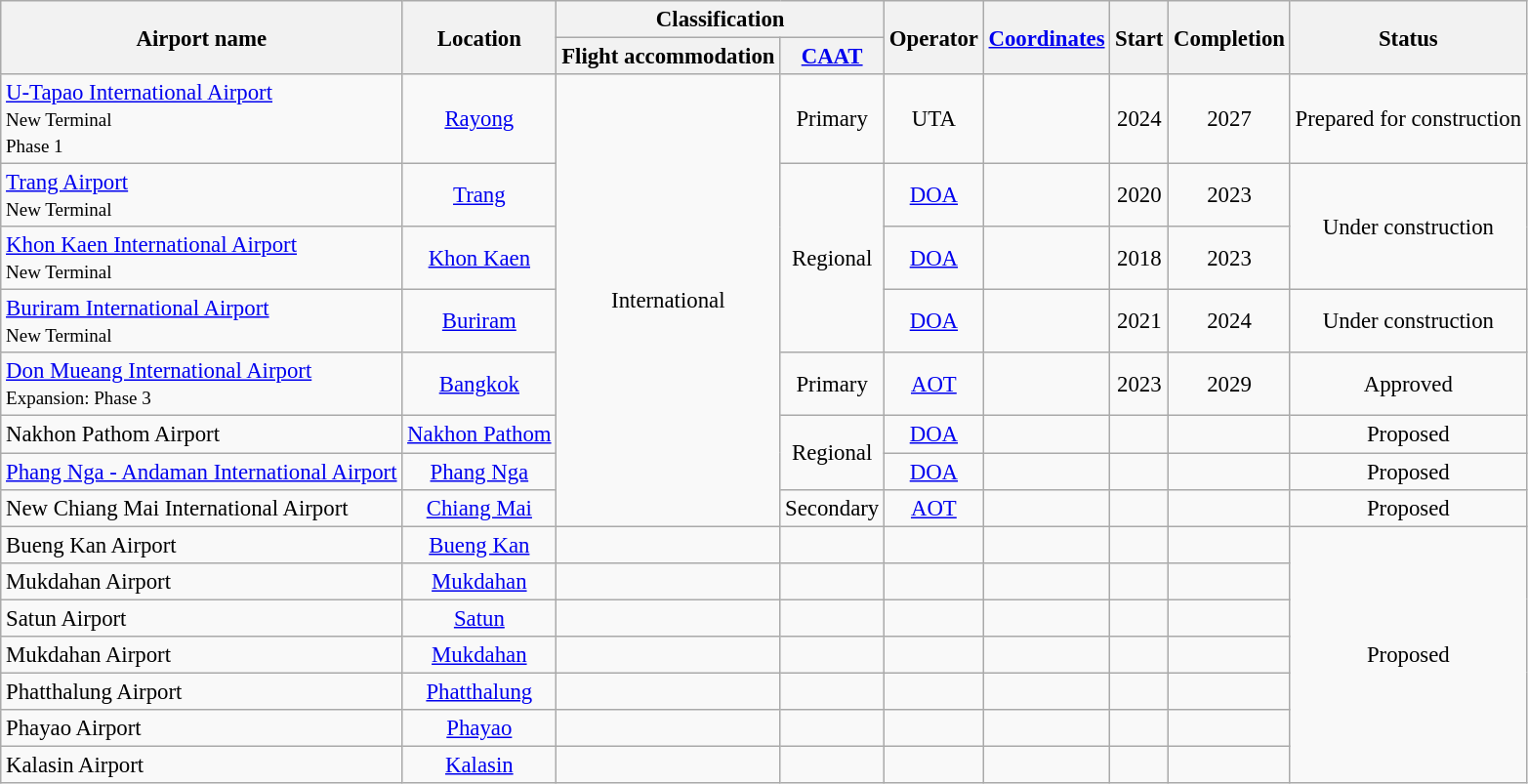<table class="wikitable sortable" style="font-size:95%;text-align:center;">
<tr>
<th rowspan="2">Airport name</th>
<th rowspan="2">Location</th>
<th colspan="2">Classification</th>
<th rowspan="2">Operator</th>
<th rowspan="2"><a href='#'>Coordinates</a></th>
<th rowspan="2">Start</th>
<th rowspan="2">Completion</th>
<th rowspan="2">Status</th>
</tr>
<tr>
<th>Flight accommodation</th>
<th><a href='#'>CAAT</a></th>
</tr>
<tr>
<td style="text-align:left;"><a href='#'>U-Tapao International Airport</a><br><small>New Terminal<br>Phase 1</small></td>
<td><a href='#'>Rayong</a></td>
<td rowspan="8">International</td>
<td>Primary</td>
<td>UTA</td>
<td></td>
<td>2024</td>
<td>2027</td>
<td>Prepared for construction</td>
</tr>
<tr>
<td style="text-align:left;"><a href='#'>Trang Airport</a><br><small>New Terminal</small></td>
<td><a href='#'>Trang</a></td>
<td rowspan="3">Regional</td>
<td><a href='#'>DOA</a></td>
<td></td>
<td>2020</td>
<td>2023</td>
<td rowspan="2">Under construction</td>
</tr>
<tr>
<td style="text-align:left;"><a href='#'>Khon Kaen International Airport</a><br><small>New Terminal</small></td>
<td><a href='#'>Khon Kaen</a></td>
<td><a href='#'>DOA</a></td>
<td></td>
<td>2018</td>
<td>2023</td>
</tr>
<tr>
<td style="text-align:left;"><a href='#'>Buriram International Airport</a><br><small>New Terminal</small></td>
<td><a href='#'>Buriram</a></td>
<td><a href='#'>DOA</a></td>
<td></td>
<td>2021</td>
<td>2024</td>
<td>Under construction</td>
</tr>
<tr>
<td style="text-align:left;"><a href='#'>Don Mueang International Airport</a><br><small>Expansion: Phase 3</small></td>
<td><a href='#'>Bangkok</a></td>
<td>Primary</td>
<td><a href='#'>AOT</a></td>
<td></td>
<td>2023</td>
<td>2029</td>
<td>Approved</td>
</tr>
<tr>
<td style="text-align:left;">Nakhon Pathom Airport</td>
<td><a href='#'>Nakhon Pathom</a></td>
<td rowspan="2">Regional</td>
<td><a href='#'>DOA</a></td>
<td></td>
<td></td>
<td></td>
<td>Proposed</td>
</tr>
<tr>
<td style="text-align:left;"><a href='#'>Phang Nga - Andaman International Airport</a></td>
<td><a href='#'>Phang Nga</a></td>
<td><a href='#'>DOA</a></td>
<td></td>
<td></td>
<td></td>
<td>Proposed</td>
</tr>
<tr>
<td style="text-align:left;">New Chiang Mai International Airport</td>
<td><a href='#'>Chiang Mai</a></td>
<td>Secondary</td>
<td><a href='#'>AOT</a></td>
<td></td>
<td></td>
<td></td>
<td>Proposed</td>
</tr>
<tr>
<td style="text-align:left;">Bueng Kan Airport</td>
<td><a href='#'>Bueng Kan</a></td>
<td></td>
<td></td>
<td></td>
<td></td>
<td></td>
<td></td>
<td rowspan="7">Proposed</td>
</tr>
<tr>
<td style="text-align:left;">Mukdahan Airport</td>
<td><a href='#'>Mukdahan</a></td>
<td></td>
<td></td>
<td></td>
<td></td>
<td></td>
<td></td>
</tr>
<tr>
<td style="text-align:left;">Satun Airport</td>
<td><a href='#'>Satun</a></td>
<td></td>
<td></td>
<td></td>
<td></td>
<td></td>
<td></td>
</tr>
<tr>
<td style="text-align:left;">Mukdahan Airport</td>
<td><a href='#'>Mukdahan</a></td>
<td></td>
<td></td>
<td></td>
<td></td>
<td></td>
<td></td>
</tr>
<tr>
<td style="text-align:left;">Phatthalung Airport</td>
<td><a href='#'>Phatthalung</a></td>
<td></td>
<td></td>
<td></td>
<td></td>
<td></td>
<td></td>
</tr>
<tr>
<td style="text-align:left;">Phayao Airport</td>
<td><a href='#'>Phayao</a></td>
<td></td>
<td></td>
<td></td>
<td></td>
<td></td>
<td></td>
</tr>
<tr>
<td style="text-align:left;">Kalasin Airport</td>
<td><a href='#'>Kalasin</a></td>
<td></td>
<td></td>
<td></td>
<td></td>
<td></td>
<td></td>
</tr>
</table>
